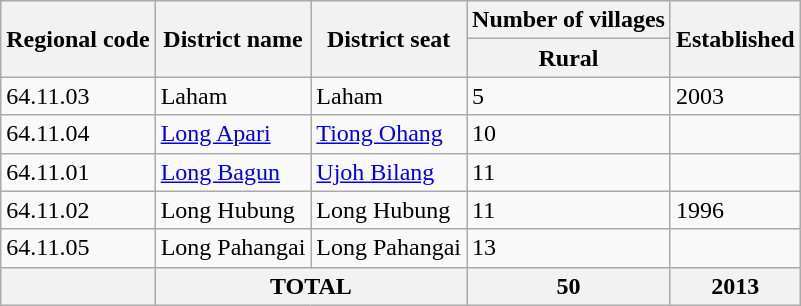<table class="wikitable sortable">
<tr>
<th rowspan="2">Regional code</th>
<th rowspan="2">District name</th>
<th rowspan="2">District seat</th>
<th colspan="1">Number of villages</th>
<th rowspan="2">Established</th>
</tr>
<tr>
<th>Rural</th>
</tr>
<tr>
<td>64.11.03</td>
<td>Laham</td>
<td>Laham</td>
<td>5</td>
<td>2003</td>
</tr>
<tr>
<td>64.11.04</td>
<td><a href='#'>Long Apari</a></td>
<td><a href='#'>Tiong Ohang</a></td>
<td>10</td>
<td></td>
</tr>
<tr>
<td>64.11.01</td>
<td><a href='#'>Long Bagun</a></td>
<td><a href='#'>Ujoh Bilang</a></td>
<td>11</td>
<td></td>
</tr>
<tr>
<td>64.11.02</td>
<td>Long Hubung</td>
<td>Long Hubung</td>
<td>11</td>
<td>1996</td>
</tr>
<tr>
<td>64.11.05</td>
<td>Long Pahangai</td>
<td>Long Pahangai</td>
<td>13</td>
<td></td>
</tr>
<tr>
<th></th>
<th colspan="2">TOTAL</th>
<th>50</th>
<th>2013</th>
</tr>
</table>
